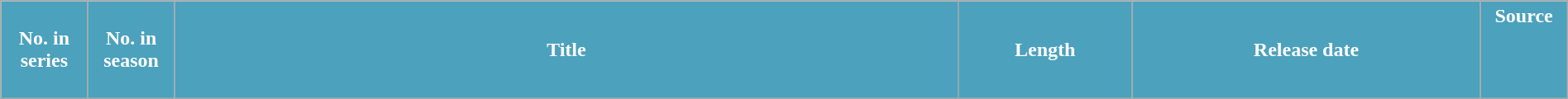<table class="wikitable plainrowheaders mw-collapsible mw-collapsed" style="width:100%; margin:auto; background:#fff;">
<tr>
<th style="background:#4CA1BD; color: #ffffff; width:5%;">No. in<br>series</th>
<th style="background:#4CA1BD; color: #ffffff; width:5%;">No. in<br>season</th>
<th style="background:#4CA1BD; color: #ffffff; width:45%;">Title</th>
<th style="background:#4CA1BD; color: #ffffff; width:10%;">Length</th>
<th style="background:#4CA1BD; color: #ffffff; width:20%;">Release date</th>
<th style="background:#4CA1BD; color: #ffffff; width:5%;">Source<br>

<br><br><br></th>
</tr>
</table>
